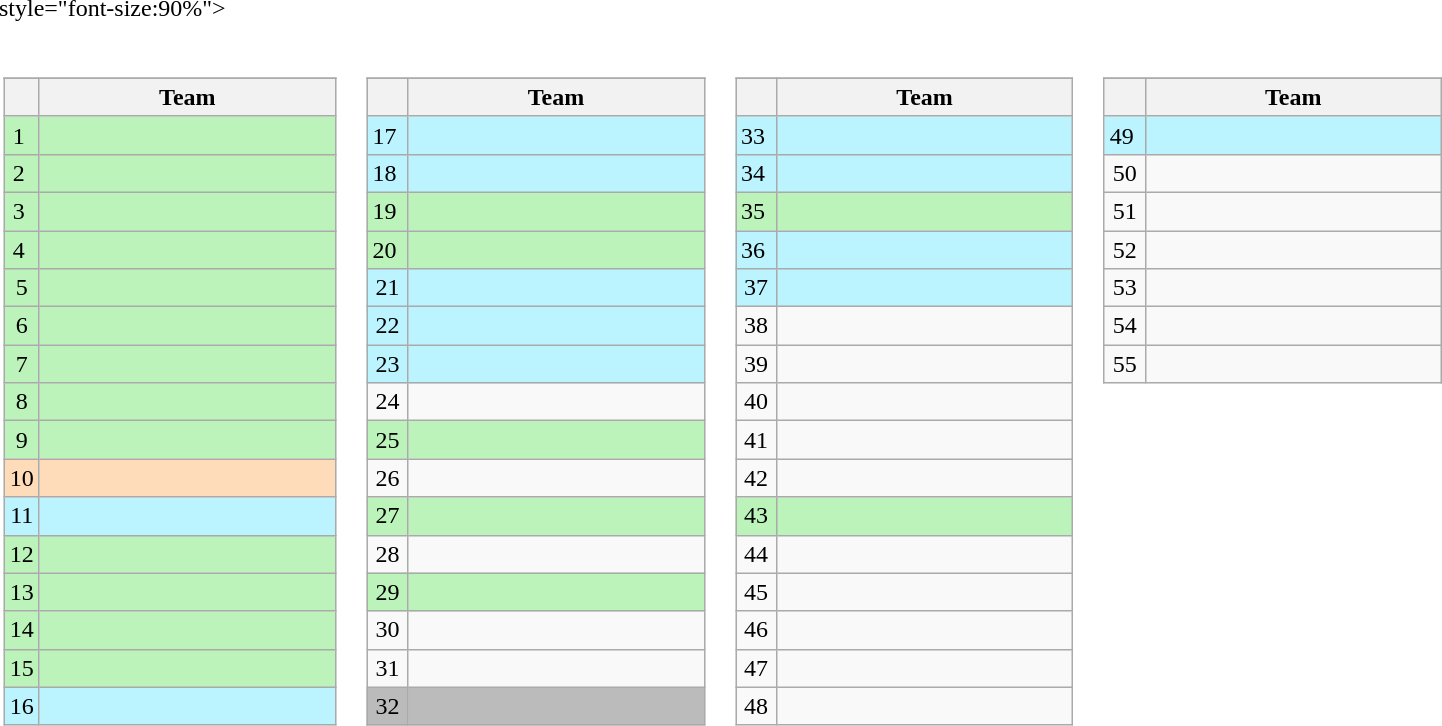<table <includeonly>style="font-size:90%"</includeonly>>
<tr style="vertical-align:top">
<td><br><table class="wikitable" style="text-align:center">
<tr>
</tr>
<tr>
<th></th>
<th style="width:190px">Team</th>
</tr>
<tr style="background:#BBF3BB">
<td>1 </td>
<td style="text-align:left;"></td>
</tr>
<tr style="background:#BBF3BB">
<td>2 </td>
<td style="text-align:left;"></td>
</tr>
<tr style="background:#BBF3BB">
<td>3 </td>
<td style="text-align:left;"></td>
</tr>
<tr style="background:#BBF3BB">
<td>4 </td>
<td style="text-align:left;"></td>
</tr>
<tr style="background:#BBF3BB">
<td>5</td>
<td style="text-align:left;"></td>
</tr>
<tr style="background:#BBF3BB">
<td>6</td>
<td style="text-align:left;"></td>
</tr>
<tr style="background:#BBF3BB">
<td>7</td>
<td style="text-align:left;"></td>
</tr>
<tr style="background:#BBF3BB">
<td>8</td>
<td style="text-align:left;"></td>
</tr>
<tr style="background:#BBF3BB">
<td>9</td>
<td style="text-align:left;"></td>
</tr>
<tr style="background:#FEDCBA">
<td>10</td>
<td style="text-align:left;"> <sup></sup></td>
</tr>
<tr style="background:#BBF3FF">
<td>11</td>
<td style="text-align:left;"><strong></strong></td>
</tr>
<tr style="background:#BBF3BB">
<td>12</td>
<td style="text-align:left;"></td>
</tr>
<tr style="background:#BBF3BB">
<td>13</td>
<td style="text-align:left;"></td>
</tr>
<tr style="background:#BBF3BB">
<td>14</td>
<td style="text-align:left;"></td>
</tr>
<tr style="background:#BBF3BB">
<td>15</td>
<td style="text-align:left;"></td>
</tr>
<tr style="background:#BBF3FF">
<td>16</td>
<td style="text-align:left;"><strong></strong></td>
</tr>
</table>
</td>
<td><br><table class="wikitable" style="text-align:center">
<tr>
</tr>
<tr>
<th></th>
<th style="width:190px">Team</th>
</tr>
<tr style="background:#BBF3FF">
<td>17 </td>
<td style="text-align:left;"><strong></strong></td>
</tr>
<tr style="background:#BBF3FF">
<td>18 </td>
<td style="text-align:left;"><strong></strong></td>
</tr>
<tr style="background:#BBF3BB">
<td>19 </td>
<td style="text-align:left;"></td>
</tr>
<tr style="background:#BBF3BB">
<td>20 </td>
<td style="text-align:left;"></td>
</tr>
<tr style="background:#BBF3FF">
<td>21</td>
<td style="text-align:left;"><strong></strong></td>
</tr>
<tr style="background:#BBF3FF">
<td>22</td>
<td style="text-align:left;"><strong></strong></td>
</tr>
<tr style="background:#BBF3FF">
<td>23</td>
<td style="text-align:left;"><strong></strong></td>
</tr>
<tr>
<td>24</td>
<td style="text-align:left;"></td>
</tr>
<tr style="background:#BBF3BB">
<td>25</td>
<td style="text-align:left;"></td>
</tr>
<tr>
<td>26</td>
<td style="text-align:left;"></td>
</tr>
<tr style="background:#BBF3BB">
<td>27</td>
<td style="text-align:left;"></td>
</tr>
<tr>
<td>28</td>
<td style="text-align:left;"></td>
</tr>
<tr style="background:#BBF3BB">
<td>29</td>
<td style="text-align:left;"></td>
</tr>
<tr>
<td>30</td>
<td style="text-align:left;"></td>
</tr>
<tr>
<td>31</td>
<td style="text-align:left;"></td>
</tr>
<tr style="background:#BBBBBB">
<td>32</td>
<td style="text-align:left;"> <sup></sup></td>
</tr>
</table>
</td>
<td><br><table class="wikitable" style="text-align:center">
<tr>
</tr>
<tr>
<th></th>
<th style="width:190px">Team</th>
</tr>
<tr style="background:#BBF3FF">
<td>33 </td>
<td style="text-align:left;"><strong></strong></td>
</tr>
<tr style="background:#BBF3FF">
<td>34 </td>
<td style="text-align:left;"><strong></strong></td>
</tr>
<tr style="background:#BBF3BB">
<td>35 </td>
<td style="text-align:left;"></td>
</tr>
<tr style="background:#BBF3FF">
<td>36 </td>
<td style="text-align:left;"><strong></strong></td>
</tr>
<tr style="background:#BBF3FF">
<td>37</td>
<td style="text-align:left;"><strong></strong></td>
</tr>
<tr>
<td>38</td>
<td style="text-align:left;"></td>
</tr>
<tr>
<td>39</td>
<td style="text-align:left;"></td>
</tr>
<tr>
<td>40</td>
<td style="text-align:left;"></td>
</tr>
<tr>
<td>41</td>
<td style="text-align:left;"></td>
</tr>
<tr>
<td>42</td>
<td style="text-align:left;"></td>
</tr>
<tr style="background:#BBF3BB">
<td>43</td>
<td style="text-align:left;"></td>
</tr>
<tr>
<td>44</td>
<td style="text-align:left;"></td>
</tr>
<tr>
<td>45</td>
<td style="text-align:left;"></td>
</tr>
<tr>
<td>46</td>
<td style="text-align:left;"></td>
</tr>
<tr>
<td>47</td>
<td style="text-align:left;"></td>
</tr>
<tr>
<td>48</td>
<td style="text-align:left;"></td>
</tr>
</table>
</td>
<td><br><table class="wikitable" style="text-align:center">
<tr>
</tr>
<tr>
<th></th>
<th style="width:190px">Team</th>
</tr>
<tr style="background:#BBF3FF">
<td>49 </td>
<td style="text-align:left;"><strong></strong></td>
</tr>
<tr>
<td>50</td>
<td style="text-align:left;"></td>
</tr>
<tr>
<td>51</td>
<td style="text-align:left;"></td>
</tr>
<tr>
<td>52</td>
<td style="text-align:left;"></td>
</tr>
<tr>
<td>53</td>
<td style="text-align:left;"></td>
</tr>
<tr>
<td>54</td>
<td style="text-align:left;"></td>
</tr>
<tr>
<td>55</td>
<td style="text-align:left;"></td>
</tr>
</table>
</td>
</tr>
</table>
